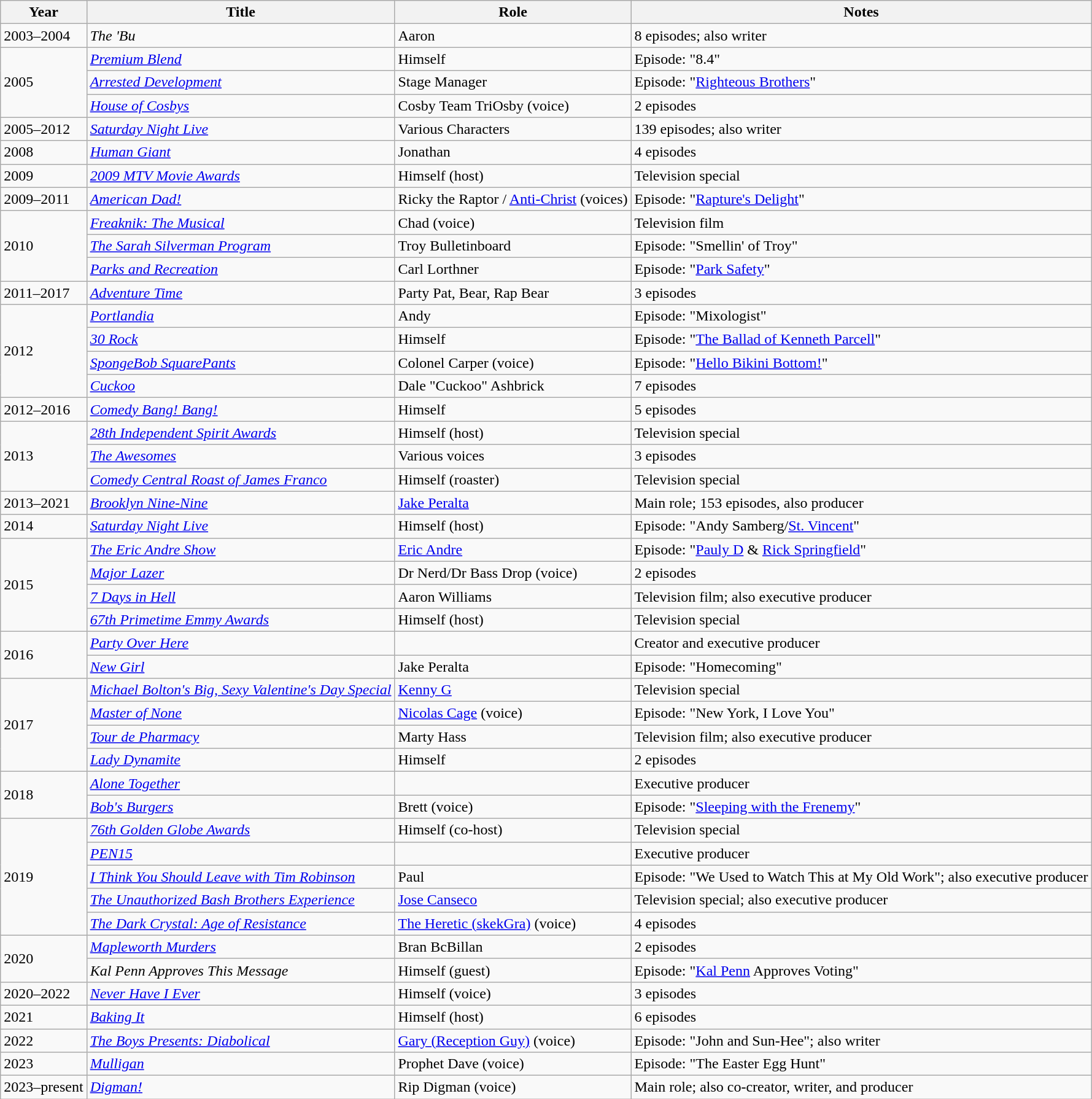<table class="wikitable sortable">
<tr>
<th>Year</th>
<th>Title</th>
<th>Role</th>
<th>Notes</th>
</tr>
<tr>
<td>2003–2004</td>
<td><em>The 'Bu</em></td>
<td>Aaron</td>
<td>8 episodes; also writer</td>
</tr>
<tr>
<td rowspan="3">2005</td>
<td><em><a href='#'>Premium Blend</a></em></td>
<td>Himself</td>
<td>Episode: "8.4"</td>
</tr>
<tr>
<td><em><a href='#'>Arrested Development</a></em></td>
<td>Stage Manager</td>
<td>Episode: "<a href='#'>Righteous Brothers</a>"</td>
</tr>
<tr>
<td><em><a href='#'>House of Cosbys</a></em></td>
<td>Cosby Team TriOsby (voice)</td>
<td>2 episodes</td>
</tr>
<tr>
<td>2005–2012</td>
<td><em><a href='#'>Saturday Night Live</a></em></td>
<td>Various Characters</td>
<td>139 episodes; also writer</td>
</tr>
<tr>
<td>2008</td>
<td><em><a href='#'>Human Giant</a></em></td>
<td>Jonathan</td>
<td>4 episodes</td>
</tr>
<tr>
<td>2009</td>
<td><em><a href='#'>2009 MTV Movie Awards</a></em></td>
<td>Himself (host)</td>
<td>Television special</td>
</tr>
<tr>
<td>2009–2011</td>
<td><em><a href='#'>American Dad!</a></em></td>
<td>Ricky the Raptor / <a href='#'>Anti-Christ</a> (voices)</td>
<td>Episode: "<a href='#'>Rapture's Delight</a>"</td>
</tr>
<tr>
<td rowspan="3">2010</td>
<td><em><a href='#'>Freaknik: The Musical</a></em></td>
<td>Chad (voice)</td>
<td>Television film</td>
</tr>
<tr>
<td><em><a href='#'>The Sarah Silverman Program</a></em></td>
<td>Troy Bulletinboard</td>
<td>Episode: "Smellin' of Troy"</td>
</tr>
<tr>
<td><em><a href='#'>Parks and Recreation</a></em></td>
<td>Carl Lorthner</td>
<td>Episode: "<a href='#'>Park Safety</a>"</td>
</tr>
<tr>
<td>2011–2017</td>
<td><em><a href='#'>Adventure Time</a></em></td>
<td>Party Pat, Bear, Rap Bear</td>
<td>3 episodes</td>
</tr>
<tr>
<td rowspan="4">2012</td>
<td><em><a href='#'>Portlandia</a></em></td>
<td>Andy</td>
<td>Episode: "Mixologist"</td>
</tr>
<tr>
<td><em><a href='#'>30 Rock</a></em></td>
<td>Himself</td>
<td>Episode: "<a href='#'>The Ballad of Kenneth Parcell</a>"</td>
</tr>
<tr>
<td><em><a href='#'>SpongeBob SquarePants</a></em></td>
<td>Colonel Carper (voice)</td>
<td>Episode: "<a href='#'>Hello Bikini Bottom!</a>"</td>
</tr>
<tr>
<td><em><a href='#'>Cuckoo</a></em></td>
<td>Dale "Cuckoo" Ashbrick</td>
<td>7 episodes</td>
</tr>
<tr>
<td>2012–2016</td>
<td><em><a href='#'>Comedy Bang! Bang!</a></em></td>
<td>Himself</td>
<td>5 episodes</td>
</tr>
<tr>
<td rowspan="3">2013</td>
<td><em><a href='#'>28th Independent Spirit Awards</a></em></td>
<td>Himself (host)</td>
<td>Television special</td>
</tr>
<tr>
<td><em><a href='#'>The Awesomes</a></em></td>
<td>Various voices</td>
<td>3 episodes</td>
</tr>
<tr>
<td><em><a href='#'>Comedy Central Roast of James Franco</a></em></td>
<td>Himself (roaster)</td>
<td>Television special</td>
</tr>
<tr>
<td>2013–2021</td>
<td><em><a href='#'>Brooklyn Nine-Nine</a></em></td>
<td><a href='#'>Jake Peralta</a></td>
<td>Main role; 153 episodes, also producer</td>
</tr>
<tr>
<td>2014</td>
<td><em><a href='#'>Saturday Night Live</a></em></td>
<td>Himself (host)</td>
<td>Episode: "Andy Samberg/<a href='#'>St. Vincent</a>"</td>
</tr>
<tr>
<td rowspan="4">2015</td>
<td><em><a href='#'>The Eric Andre Show</a></em></td>
<td><a href='#'>Eric Andre</a></td>
<td>Episode: "<a href='#'>Pauly D</a> & <a href='#'>Rick Springfield</a>"</td>
</tr>
<tr>
<td><em><a href='#'>Major Lazer</a></em></td>
<td>Dr Nerd/Dr Bass Drop (voice)</td>
<td>2 episodes</td>
</tr>
<tr>
<td><em><a href='#'>7 Days in Hell</a></em></td>
<td>Aaron Williams</td>
<td>Television film; also executive producer</td>
</tr>
<tr>
<td><em><a href='#'>67th Primetime Emmy Awards</a></em></td>
<td>Himself (host)</td>
<td>Television special</td>
</tr>
<tr>
<td rowspan="2">2016</td>
<td><em><a href='#'>Party Over Here</a></em></td>
<td></td>
<td>Creator and executive producer</td>
</tr>
<tr>
<td><em><a href='#'>New Girl</a></em></td>
<td>Jake Peralta</td>
<td>Episode: "Homecoming"</td>
</tr>
<tr>
<td rowspan="4">2017</td>
<td><em><a href='#'>Michael Bolton's Big, Sexy Valentine's Day Special</a></em></td>
<td><a href='#'>Kenny G</a></td>
<td>Television special</td>
</tr>
<tr>
<td><em><a href='#'>Master of None</a></em></td>
<td><a href='#'>Nicolas Cage</a> (voice)</td>
<td>Episode: "New York, I Love You"</td>
</tr>
<tr>
<td><em><a href='#'>Tour de Pharmacy</a></em></td>
<td>Marty Hass</td>
<td>Television film; also executive producer</td>
</tr>
<tr>
<td><em><a href='#'>Lady Dynamite</a></em></td>
<td>Himself</td>
<td>2 episodes</td>
</tr>
<tr>
<td rowspan="2">2018</td>
<td><em><a href='#'>Alone Together</a></em></td>
<td></td>
<td>Executive producer</td>
</tr>
<tr>
<td><em><a href='#'>Bob's Burgers</a></em></td>
<td>Brett (voice)</td>
<td>Episode: "<a href='#'>Sleeping with the Frenemy</a>"</td>
</tr>
<tr>
<td rowspan="5">2019</td>
<td><em><a href='#'>76th Golden Globe Awards</a></em></td>
<td>Himself (co-host)</td>
<td>Television special</td>
</tr>
<tr>
<td><em><a href='#'>PEN15</a></em></td>
<td></td>
<td>Executive producer</td>
</tr>
<tr>
<td><em><a href='#'>I Think You Should Leave with Tim Robinson</a></em></td>
<td>Paul</td>
<td>Episode: "We Used to Watch This at My Old Work"; also executive producer</td>
</tr>
<tr>
<td><em><a href='#'>The Unauthorized Bash Brothers Experience</a></em></td>
<td><a href='#'>Jose Canseco</a></td>
<td>Television special; also executive producer</td>
</tr>
<tr>
<td><em><a href='#'>The Dark Crystal: Age of Resistance</a></em></td>
<td><a href='#'>The Heretic (skekGra)</a> (voice)</td>
<td>4 episodes</td>
</tr>
<tr>
<td rowspan="2">2020</td>
<td><em><a href='#'>Mapleworth Murders</a></em></td>
<td>Bran BcBillan</td>
<td>2 episodes</td>
</tr>
<tr>
<td><em>Kal Penn Approves This Message</em></td>
<td>Himself (guest)</td>
<td>Episode: "<a href='#'>Kal Penn</a> Approves Voting"</td>
</tr>
<tr>
<td>2020–2022</td>
<td><em><a href='#'>Never Have I Ever</a></em></td>
<td>Himself (voice)</td>
<td>3 episodes</td>
</tr>
<tr>
<td>2021</td>
<td><em><a href='#'>Baking It</a></em></td>
<td>Himself (host)</td>
<td>6 episodes</td>
</tr>
<tr>
<td>2022</td>
<td><em><a href='#'>The Boys Presents: Diabolical</a></em></td>
<td><a href='#'>Gary (Reception Guy)</a> (voice)</td>
<td>Episode: "John and Sun-Hee"; also writer</td>
</tr>
<tr>
<td>2023</td>
<td><em><a href='#'>Mulligan</a></em></td>
<td>Prophet Dave (voice)</td>
<td>Episode: "The Easter Egg Hunt"</td>
</tr>
<tr>
<td>2023–present</td>
<td><em><a href='#'>Digman!</a></em></td>
<td>Rip Digman (voice)</td>
<td>Main role; also co-creator, writer, and producer</td>
</tr>
</table>
